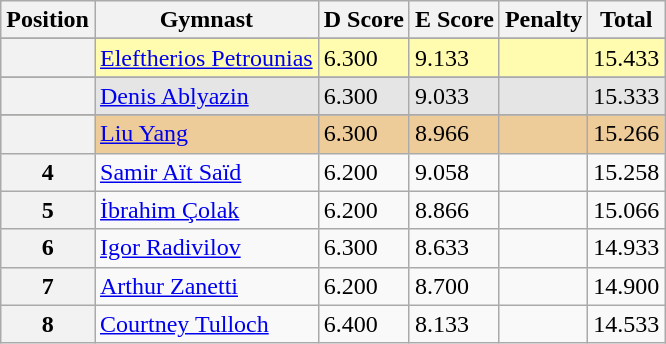<table class="wikitable sortable">
<tr>
<th>Position</th>
<th>Gymnast</th>
<th>D Score</th>
<th>E Score</th>
<th>Penalty</th>
<th>Total</th>
</tr>
<tr>
</tr>
<tr style="background:#fffcaf;">
<th scope="row" style="text-align:center"></th>
<td> <a href='#'>Eleftherios Petrounias</a></td>
<td>6.300</td>
<td>9.133</td>
<td></td>
<td>15.433</td>
</tr>
<tr>
</tr>
<tr style="background:#e5e5e5;">
<th scope="row" style="text-align:center"></th>
<td> <a href='#'>Denis Ablyazin</a></td>
<td>6.300</td>
<td>9.033</td>
<td></td>
<td>15.333</td>
</tr>
<tr>
</tr>
<tr style="background:#ec9;">
<th scope="row" style="text-align:center"></th>
<td> <a href='#'>Liu Yang</a></td>
<td>6.300</td>
<td>8.966</td>
<td></td>
<td>15.266</td>
</tr>
<tr>
<th>4</th>
<td> <a href='#'>Samir Aït Saïd</a></td>
<td>6.200</td>
<td>9.058</td>
<td></td>
<td>15.258</td>
</tr>
<tr>
<th>5</th>
<td> <a href='#'>İbrahim Çolak</a></td>
<td>6.200</td>
<td>8.866</td>
<td></td>
<td>15.066</td>
</tr>
<tr>
<th>6</th>
<td> <a href='#'>Igor Radivilov</a></td>
<td>6.300</td>
<td>8.633</td>
<td></td>
<td>14.933</td>
</tr>
<tr>
<th>7</th>
<td> <a href='#'>Arthur Zanetti</a></td>
<td>6.200</td>
<td>8.700</td>
<td></td>
<td>14.900</td>
</tr>
<tr>
<th>8</th>
<td> <a href='#'>Courtney Tulloch</a></td>
<td>6.400</td>
<td>8.133</td>
<td></td>
<td>14.533</td>
</tr>
</table>
